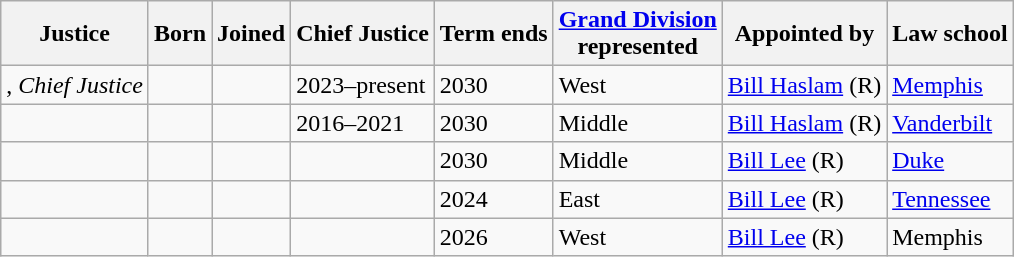<table class="wikitable sortable">
<tr>
<th>Justice</th>
<th>Born</th>
<th>Joined</th>
<th>Chief Justice</th>
<th>Term ends</th>
<th><a href='#'>Grand Division</a><br>represented</th>
<th>Appointed by</th>
<th>Law school</th>
</tr>
<tr>
<td>, <em>Chief Justice</em></td>
<td></td>
<td></td>
<td>2023–present</td>
<td>2030</td>
<td>West</td>
<td><a href='#'>Bill Haslam</a> (R)</td>
<td><a href='#'>Memphis</a></td>
</tr>
<tr>
<td></td>
<td></td>
<td></td>
<td>2016–2021</td>
<td>2030</td>
<td>Middle</td>
<td><a href='#'>Bill Haslam</a> (R)</td>
<td><a href='#'>Vanderbilt</a></td>
</tr>
<tr>
<td></td>
<td></td>
<td></td>
<td align="center"></td>
<td>2030</td>
<td>Middle</td>
<td><a href='#'>Bill Lee</a> (R)</td>
<td><a href='#'>Duke</a></td>
</tr>
<tr>
<td></td>
<td></td>
<td></td>
<td align="center"></td>
<td>2024</td>
<td>East</td>
<td><a href='#'>Bill Lee</a> (R)</td>
<td><a href='#'>Tennessee</a></td>
</tr>
<tr>
<td></td>
<td></td>
<td></td>
<td align="center"></td>
<td>2026</td>
<td>West</td>
<td><a href='#'>Bill Lee</a> (R)</td>
<td>Memphis</td>
</tr>
</table>
